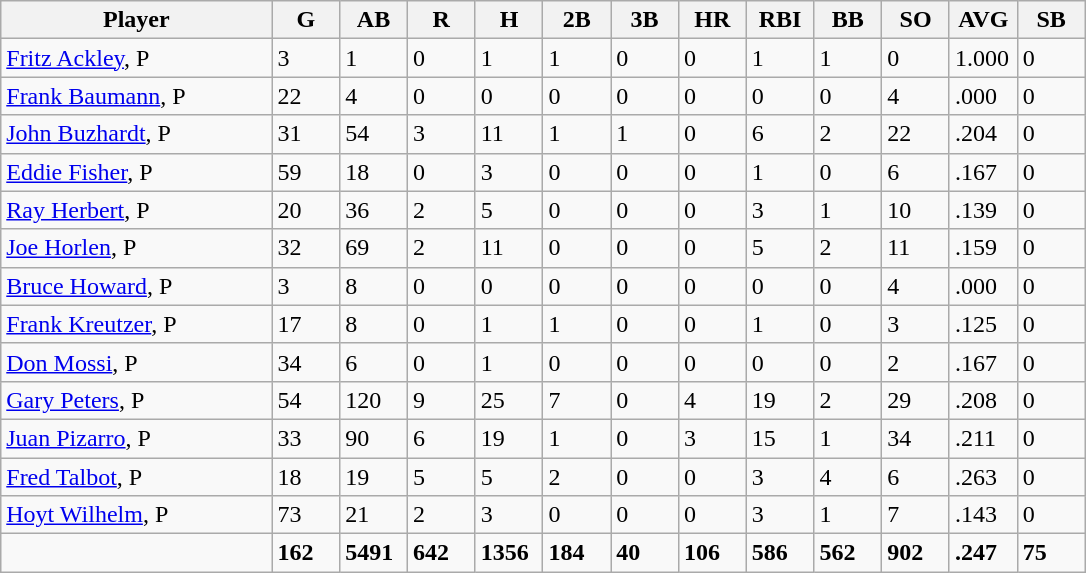<table class="wikitable sortable">
<tr>
<th width="24%">Player</th>
<th width="6%">G</th>
<th width="6%">AB</th>
<th width="6%">R</th>
<th width="6%">H</th>
<th width="6%">2B</th>
<th width="6%">3B</th>
<th width="6%">HR</th>
<th width="6%">RBI</th>
<th width="6%">BB</th>
<th width="6%">SO</th>
<th width="6%">AVG</th>
<th width="6%">SB</th>
</tr>
<tr>
<td><a href='#'>Fritz Ackley</a>, P</td>
<td>3</td>
<td>1</td>
<td>0</td>
<td>1</td>
<td>1</td>
<td>0</td>
<td>0</td>
<td>1</td>
<td>1</td>
<td>0</td>
<td>1.000</td>
<td>0</td>
</tr>
<tr>
<td><a href='#'>Frank Baumann</a>, P</td>
<td>22</td>
<td>4</td>
<td>0</td>
<td>0</td>
<td>0</td>
<td>0</td>
<td>0</td>
<td>0</td>
<td>0</td>
<td>4</td>
<td>.000</td>
<td>0</td>
</tr>
<tr>
<td><a href='#'>John Buzhardt</a>, P</td>
<td>31</td>
<td>54</td>
<td>3</td>
<td>11</td>
<td>1</td>
<td>1</td>
<td>0</td>
<td>6</td>
<td>2</td>
<td>22</td>
<td>.204</td>
<td>0</td>
</tr>
<tr>
<td><a href='#'>Eddie Fisher</a>, P</td>
<td>59</td>
<td>18</td>
<td>0</td>
<td>3</td>
<td>0</td>
<td>0</td>
<td>0</td>
<td>1</td>
<td>0</td>
<td>6</td>
<td>.167</td>
<td>0</td>
</tr>
<tr>
<td><a href='#'>Ray Herbert</a>, P</td>
<td>20</td>
<td>36</td>
<td>2</td>
<td>5</td>
<td>0</td>
<td>0</td>
<td>0</td>
<td>3</td>
<td>1</td>
<td>10</td>
<td>.139</td>
<td>0</td>
</tr>
<tr>
<td><a href='#'>Joe Horlen</a>, P</td>
<td>32</td>
<td>69</td>
<td>2</td>
<td>11</td>
<td>0</td>
<td>0</td>
<td>0</td>
<td>5</td>
<td>2</td>
<td>11</td>
<td>.159</td>
<td>0</td>
</tr>
<tr>
<td><a href='#'>Bruce Howard</a>, P</td>
<td>3</td>
<td>8</td>
<td>0</td>
<td>0</td>
<td>0</td>
<td>0</td>
<td>0</td>
<td>0</td>
<td>0</td>
<td>4</td>
<td>.000</td>
<td>0</td>
</tr>
<tr>
<td><a href='#'>Frank Kreutzer</a>, P</td>
<td>17</td>
<td>8</td>
<td>0</td>
<td>1</td>
<td>1</td>
<td>0</td>
<td>0</td>
<td>1</td>
<td>0</td>
<td>3</td>
<td>.125</td>
<td>0</td>
</tr>
<tr>
<td><a href='#'>Don Mossi</a>, P</td>
<td>34</td>
<td>6</td>
<td>0</td>
<td>1</td>
<td>0</td>
<td>0</td>
<td>0</td>
<td>0</td>
<td>0</td>
<td>2</td>
<td>.167</td>
<td>0</td>
</tr>
<tr>
<td><a href='#'>Gary Peters</a>, P</td>
<td>54</td>
<td>120</td>
<td>9</td>
<td>25</td>
<td>7</td>
<td>0</td>
<td>4</td>
<td>19</td>
<td>2</td>
<td>29</td>
<td>.208</td>
<td>0</td>
</tr>
<tr>
<td><a href='#'>Juan Pizarro</a>, P</td>
<td>33</td>
<td>90</td>
<td>6</td>
<td>19</td>
<td>1</td>
<td>0</td>
<td>3</td>
<td>15</td>
<td>1</td>
<td>34</td>
<td>.211</td>
<td>0</td>
</tr>
<tr>
<td><a href='#'>Fred Talbot</a>, P</td>
<td>18</td>
<td>19</td>
<td>5</td>
<td>5</td>
<td>2</td>
<td>0</td>
<td>0</td>
<td>3</td>
<td>4</td>
<td>6</td>
<td>.263</td>
<td>0</td>
</tr>
<tr>
<td><a href='#'>Hoyt Wilhelm</a>, P</td>
<td>73</td>
<td>21</td>
<td>2</td>
<td>3</td>
<td>0</td>
<td>0</td>
<td>0</td>
<td>3</td>
<td>1</td>
<td>7</td>
<td>.143</td>
<td>0</td>
</tr>
<tr class="sortbottom">
<td></td>
<td><strong>162</strong></td>
<td><strong>5491</strong></td>
<td><strong>642</strong></td>
<td><strong>1356</strong></td>
<td><strong>184</strong></td>
<td><strong>40</strong></td>
<td><strong>106</strong></td>
<td><strong>586</strong></td>
<td><strong>562</strong></td>
<td><strong>902</strong></td>
<td><strong>.247</strong></td>
<td><strong>75</strong></td>
</tr>
</table>
